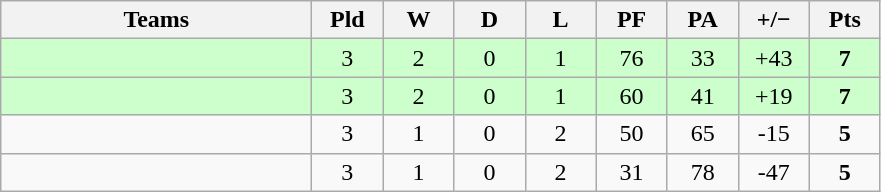<table class="wikitable" style="text-align: center;">
<tr>
<th style="width:200px;">Teams</th>
<th width="40">Pld</th>
<th width="40">W</th>
<th width="40">D</th>
<th width="40">L</th>
<th width="40">PF</th>
<th width="40">PA</th>
<th width="40">+/−</th>
<th width="40">Pts</th>
</tr>
<tr bgcolor=ccffcc>
<td align=left></td>
<td>3</td>
<td>2</td>
<td>0</td>
<td>1</td>
<td>76</td>
<td>33</td>
<td>+43</td>
<td><strong>7</strong></td>
</tr>
<tr bgcolor=ccffcc>
<td align=left></td>
<td>3</td>
<td>2</td>
<td>0</td>
<td>1</td>
<td>60</td>
<td>41</td>
<td>+19</td>
<td><strong>7</strong></td>
</tr>
<tr>
<td align=left></td>
<td>3</td>
<td>1</td>
<td>0</td>
<td>2</td>
<td>50</td>
<td>65</td>
<td>-15</td>
<td><strong>5</strong></td>
</tr>
<tr>
<td align=left></td>
<td>3</td>
<td>1</td>
<td>0</td>
<td>2</td>
<td>31</td>
<td>78</td>
<td>-47</td>
<td><strong>5</strong></td>
</tr>
</table>
